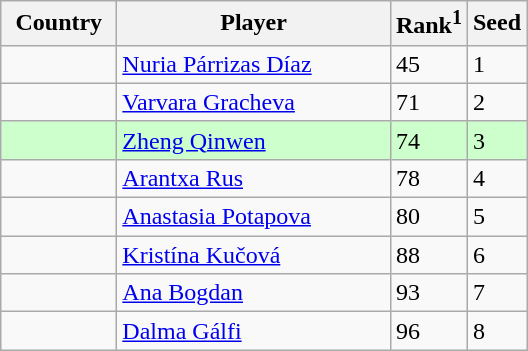<table class="sortable wikitable">
<tr>
<th width="70">Country</th>
<th width="175">Player</th>
<th>Rank<sup>1</sup></th>
<th>Seed</th>
</tr>
<tr>
<td></td>
<td><a href='#'>Nuria Párrizas Díaz</a></td>
<td>45</td>
<td>1</td>
</tr>
<tr>
<td></td>
<td><a href='#'>Varvara Gracheva</a></td>
<td>71</td>
<td>2</td>
</tr>
<tr style="background:#cfc;">
<td></td>
<td><a href='#'>Zheng Qinwen</a></td>
<td>74</td>
<td>3</td>
</tr>
<tr>
<td></td>
<td><a href='#'>Arantxa Rus</a></td>
<td>78</td>
<td>4</td>
</tr>
<tr>
<td></td>
<td><a href='#'>Anastasia Potapova</a></td>
<td>80</td>
<td>5</td>
</tr>
<tr>
<td></td>
<td><a href='#'>Kristína Kučová</a></td>
<td>88</td>
<td>6</td>
</tr>
<tr>
<td></td>
<td><a href='#'>Ana Bogdan</a></td>
<td>93</td>
<td>7</td>
</tr>
<tr>
<td></td>
<td><a href='#'>Dalma Gálfi</a></td>
<td>96</td>
<td>8</td>
</tr>
</table>
